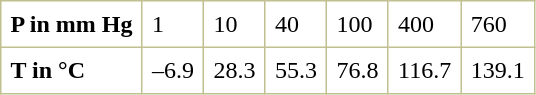<table border="1" cellspacing="0" cellpadding="6" style="margin: 0 0 0 0.5em; background: white; border-collapse: collapse; border-color: #C0C090;">
<tr>
<td><strong>P in mm Hg</strong></td>
<td>1</td>
<td>10</td>
<td>40</td>
<td>100</td>
<td>400</td>
<td>760</td>
</tr>
<tr>
<td><strong>T in °C</strong></td>
<td>–6.9</td>
<td>28.3</td>
<td>55.3</td>
<td>76.8</td>
<td>116.7</td>
<td>139.1</td>
</tr>
</table>
